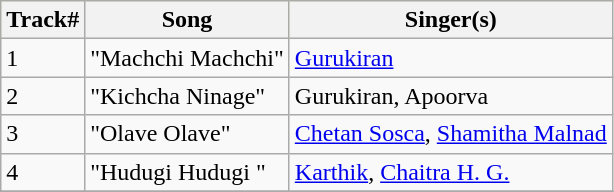<table class="wikitable">
<tr style="background:#ff9; text-align:center;">
<th>Track#</th>
<th>Song</th>
<th>Singer(s)</th>
</tr>
<tr>
<td>1</td>
<td>"Machchi Machchi"</td>
<td><a href='#'>Gurukiran</a></td>
</tr>
<tr>
<td>2</td>
<td>"Kichcha Ninage"</td>
<td>Gurukiran, Apoorva</td>
</tr>
<tr>
<td>3</td>
<td>"Olave Olave"</td>
<td><a href='#'>Chetan Sosca</a>, <a href='#'>Shamitha Malnad</a></td>
</tr>
<tr>
<td>4</td>
<td>"Hudugi Hudugi "</td>
<td><a href='#'>Karthik</a>, <a href='#'>Chaitra H. G.</a></td>
</tr>
<tr>
</tr>
</table>
